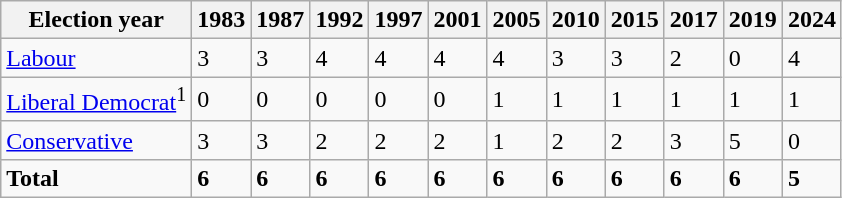<table class="wikitable">
<tr>
<th>Election year</th>
<th>1983</th>
<th>1987</th>
<th>1992</th>
<th>1997</th>
<th>2001</th>
<th>2005</th>
<th>2010</th>
<th>2015</th>
<th>2017</th>
<th>2019</th>
<th>2024</th>
</tr>
<tr>
<td><a href='#'>Labour</a></td>
<td>3</td>
<td>3</td>
<td>4</td>
<td>4</td>
<td>4</td>
<td>4</td>
<td>3</td>
<td>3</td>
<td>2</td>
<td>0</td>
<td>4</td>
</tr>
<tr>
<td><a href='#'>Liberal Democrat</a><sup>1</sup></td>
<td>0</td>
<td>0</td>
<td>0</td>
<td>0</td>
<td>0</td>
<td>1</td>
<td>1</td>
<td>1</td>
<td>1</td>
<td>1</td>
<td>1</td>
</tr>
<tr>
<td><a href='#'>Conservative</a></td>
<td>3</td>
<td>3</td>
<td>2</td>
<td>2</td>
<td>2</td>
<td>1</td>
<td>2</td>
<td>2</td>
<td>3</td>
<td>5</td>
<td>0</td>
</tr>
<tr>
<td><strong>Total</strong></td>
<td><strong>6</strong></td>
<td><strong>6</strong></td>
<td><strong>6</strong></td>
<td><strong>6</strong></td>
<td><strong>6</strong></td>
<td><strong>6</strong></td>
<td><strong>6</strong></td>
<td><strong>6</strong></td>
<td><strong>6</strong></td>
<td><strong>6</strong></td>
<td><strong>5</strong></td>
</tr>
</table>
